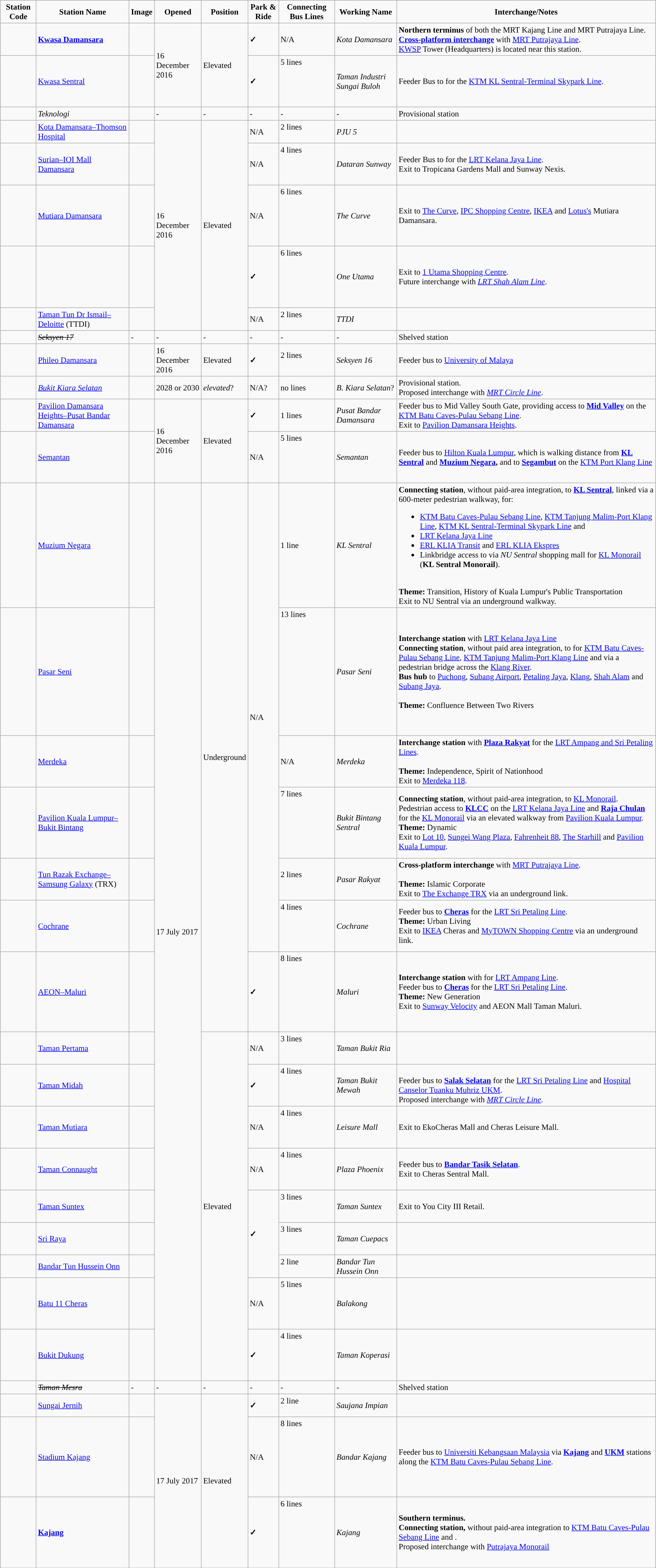<table class="wikitable sortable" style="margin-left: 1em; margin-bottom: 1em; color: black; border-collapse: collapse; font-size: 95%">
<tr align="center">
<td><strong>Station Code</strong></td>
<td><strong>Station Name</strong></td>
<td><strong>Image</strong></td>
<td><strong>Opened</strong></td>
<td><strong>Position</strong></td>
<td><strong>Park & Ride</strong></td>
<td><strong>Connecting Bus Lines</strong></td>
<td><strong>Working Name</strong></td>
<td><strong>Interchange/Notes</strong></td>
</tr>
<tr>
<td></td>
<td><a href='#'><strong>Kwasa Damansara</strong></a></td>
<td></td>
<td rowspan="2">16 December 2016</td>
<td rowspan="2">Elevated</td>
<td><strong>✓</strong></td>
<td>N/A</td>
<td><em>Kota Damansara</em></td>
<td><strong>Northern terminus</strong> of both the MRT Kajang Line and MRT Putrajaya Line.<br><strong><a href='#'>Cross-platform interchange</a></strong> with  <a href='#'>MRT Putrajaya Line</a>.<br><a href='#'>KWSP</a> Tower (Headquarters) is located near this station.</td>
</tr>
<tr>
<td></td>
<td><a href='#'>Kwasa Sentral</a></td>
<td></td>
<td><strong>✓</strong></td>
<td>5 lines<br><br><br><br><br></td>
<td><em>Taman Industri Sungai Buloh</em></td>
<td>Feeder Bus  to  <strong></strong> for the <a href='#'>KTM KL Sentral-Terminal Skypark Line</a>.</td>
</tr>
<tr>
<td></td>
<td><em>Teknologi</em></td>
<td></td>
<td>-</td>
<td>-</td>
<td>-</td>
<td>-</td>
<td>-</td>
<td>Provisional station</td>
</tr>
<tr>
<td></td>
<td><a href='#'>Kota Damansara–Thomson Hospital</a></td>
<td></td>
<td rowspan="5">16 December 2016</td>
<td rowspan="5">Elevated</td>
<td>N/A</td>
<td>2 lines<br><br></td>
<td><em>PJU 5</em></td>
<td></td>
</tr>
<tr>
<td></td>
<td><a href='#'>Surian–IOI Mall Damansara</a></td>
<td></td>
<td>N/A</td>
<td>4 lines<br><br><br><br></td>
<td><em>Dataran Sunway</em></td>
<td>Feeder Bus  to  <strong></strong> for the <a href='#'>LRT Kelana Jaya Line</a>.<br>Exit to Tropicana Gardens Mall and Sunway Nexis.</td>
</tr>
<tr>
<td></td>
<td><a href='#'>Mutiara Damansara</a></td>
<td></td>
<td>N/A</td>
<td>6 lines<br><br><br><br><br><br></td>
<td><em>The Curve</em></td>
<td>Exit to <a href='#'>The Curve</a>, <a href='#'>IPC Shopping Centre</a>, <a href='#'>IKEA</a> and <a href='#'>Lotus's</a> Mutiara Damansara.</td>
</tr>
<tr>
<td></td>
<td></td>
<td></td>
<td><strong>✓</strong></td>
<td>6 lines<br><br><br><br><br><br></td>
<td><em>One Utama</em></td>
<td>Exit to <a href='#'>1 Utama Shopping Centre</a>.<br>Future interchange with  <em><a href='#'>LRT Shah Alam Line</a></em>.</td>
</tr>
<tr>
<td></td>
<td><a href='#'>Taman Tun Dr Ismail–Deloitte</a> (TTDI)</td>
<td></td>
<td>N/A</td>
<td>2 lines<br><br></td>
<td><em>TTDI</em></td>
<td></td>
</tr>
<tr>
<td></td>
<td><s><em>Seksyen 17</em></s></td>
<td>-</td>
<td>-</td>
<td>-</td>
<td>-</td>
<td>-</td>
<td>-</td>
<td>Shelved station</td>
</tr>
<tr>
<td></td>
<td><a href='#'>Phileo Damansara</a></td>
<td></td>
<td>16 December 2016</td>
<td>Elevated</td>
<td><strong>✓</strong></td>
<td>2 lines<br><br></td>
<td><em>Seksyen 16</em></td>
<td>Feeder bus <strong></strong> to <a href='#'>University of Malaya</a></td>
</tr>
<tr>
<td></td>
<td><a href='#'><em>Bukit Kiara Selatan</em></a></td>
<td></td>
<td>2028 or 2030</td>
<td><em>elevated</em>?</td>
<td>N/A?</td>
<td>no lines</td>
<td><em>B. Kiara Selatan</em>?</td>
<td>Provisional station.<br>Proposed interchange with <em></em> <em><a href='#'>MRT Circle Line</a></em>.</td>
</tr>
<tr>
<td></td>
<td><a href='#'>Pavilion Damansara Heights–Pusat Bandar Damansara</a></td>
<td></td>
<td rowspan="2">16 December 2016</td>
<td rowspan="2">Elevated</td>
<td><strong>✓</strong></td>
<td>1 lines<br></td>
<td><em>Pusat Bandar Damansara</em></td>
<td>Feeder bus <strong></strong> to Mid Valley South Gate, providing access to  <a href='#'><strong>Mid Valley</strong></a> on the <a href='#'>KTM Batu Caves-Pulau Sebang Line</a>.<br>Exit to <a href='#'>Pavilion Damansara Heights</a>.</td>
</tr>
<tr>
<td></td>
<td><a href='#'>Semantan</a></td>
<td></td>
<td>N/A</td>
<td>5 lines<br><br><br><br><br></td>
<td><em>Semantan</em></td>
<td>Feeder bus <strong></strong> to <a href='#'>Hilton Kuala Lumpur</a>, which is walking distance from  <strong><a href='#'>KL Sentral</a></strong> and  <strong><a href='#'>Muzium Negara</a>,</strong> and to  <a href='#'><strong>Segambut</strong></a> on the <a href='#'>KTM Port Klang Line</a></td>
</tr>
<tr>
<td></td>
<td><a href='#'>Muzium Negara</a></td>
<td></td>
<td rowspan="16">17 July 2017</td>
<td rowspan="7">Underground</td>
<td rowspan="6">N/A</td>
<td>1 line<br></td>
<td><em>KL Sentral</em></td>
<td><strong>Connecting station</strong>, without paid-area integration, to <strong><a href='#'>KL Sentral</a></strong>, linked via a 600-meter pedestrian walkway, for:<br><ul><li> <a href='#'>KTM Batu Caves-Pulau Sebang Line</a>, <a href='#'>KTM Tanjung Malim-Port Klang Line</a>, <a href='#'>KTM KL Sentral-Terminal Skypark Line</a> and </li><li> <a href='#'>LRT Kelana Jaya Line</a></li><li> <a href='#'>ERL KLIA Transit</a> and <a href='#'>ERL KLIA Ekspres</a></li><li>Linkbridge access to  via <em>NU Sentral</em> shopping mall for  <a href='#'>KL Monorail</a>  (<strong>KL Sentral Monorail</strong>).</li></ul><br><strong>Theme:</strong> Transition, History of Kuala Lumpur's Public Transportation<br>Exit to NU Sentral via an underground walkway.</td>
</tr>
<tr>
<td></td>
<td><a href='#'>Pasar Seni</a></td>
<td></td>
<td>13 lines<br><br><br><br><br><br><br><br><br><br><br><br><br></td>
<td><em>Pasar Seni</em></td>
<td><strong>Interchange station</strong> with  <a href='#'>LRT Kelana Jaya Line</a><br><strong>Connecting station</strong>, without paid area integration, to  <strong></strong> for <a href='#'>KTM Batu Caves-Pulau Sebang Line</a>, <a href='#'>KTM Tanjung Malim-Port Klang Line</a> and  via a pedestrian bridge across the <a href='#'>Klang River</a>.<br><strong>Bus hub</strong> to <a href='#'>Puchong</a>, <a href='#'>Subang Airport</a>, <a href='#'>Petaling Jaya</a>, <a href='#'>Klang</a>, <a href='#'>Shah Alam</a> and <a href='#'>Subang Jaya</a>.<br><br><strong>Theme:</strong> Confluence Between Two Rivers</td>
</tr>
<tr>
<td></td>
<td><a href='#'>Merdeka</a></td>
<td></td>
<td>N/A</td>
<td><em>Merdeka</em></td>
<td><strong>Interchange station</strong> with  <a href='#'><strong>Plaza Rakyat</strong></a> for the <a href='#'>LRT Ampang and Sri Petaling Lines</a>.<br><br><strong>Theme:</strong> Independence, Spirit of Nationhood<br>Exit to <a href='#'>Merdeka 118</a>.</td>
</tr>
<tr>
<td></td>
<td><a href='#'>Pavilion Kuala Lumpur–Bukit Bintang</a></td>
<td></td>
<td>7 lines<br><br><br><br><br><br><br></td>
<td><em>Bukit Bintang Sentral</em></td>
<td><strong>Connecting station</strong>, without paid-area integration, to  <a href='#'>KL Monorail</a>.<br>Pedestrian access to  <a href='#'><strong>KLCC</strong></a> on the <a href='#'>LRT Kelana Jaya Line</a> and  <a href='#'><strong>Raja Chulan</strong></a> for the <a href='#'>KL Monorail</a> via an elevated walkway from <a href='#'>Pavilion Kuala Lumpur</a>.<br><strong>Theme:</strong> Dynamic<br>Exit to <a href='#'>Lot 10</a>, <a href='#'>Sungei Wang Plaza</a>, <a href='#'>Fahrenheit 88</a>, <a href='#'>The Starhill</a> and <a href='#'>Pavilion Kuala Lumpur</a>.</td>
</tr>
<tr>
<td></td>
<td><a href='#'>Tun Razak Exchange–Samsung Galaxy</a> (TRX)</td>
<td></td>
<td>2 lines<br><br></td>
<td><em>Pasar Rakyat</em></td>
<td><strong>Cross-platform interchange</strong> with  <a href='#'>MRT Putrajaya Line</a>.<br><br><strong>Theme:</strong> Islamic Corporate<br>Exit to <a href='#'>The Exchange TRX</a> via an underground link.</td>
</tr>
<tr>
<td></td>
<td><a href='#'>Cochrane</a></td>
<td></td>
<td>4 lines<br><br><br><br><br></td>
<td><em>Cochrane</em></td>
<td>Feeder bus <strong></strong> to  <strong><a href='#'>Cheras</a></strong> for the <a href='#'>LRT Sri Petaling Line</a>.<br><strong>Theme:</strong> Urban Living<br>Exit to <a href='#'>IKEA</a> Cheras and <a href='#'>MyTOWN Shopping Centre</a> via an underground link.</td>
</tr>
<tr>
<td></td>
<td><a href='#'>AEON–Maluri</a></td>
<td></td>
<td><strong>✓</strong></td>
<td>8 lines<br><br><br><br><br><br><br><br></td>
<td><em>Maluri</em></td>
<td><strong>Interchange station</strong> with  for <a href='#'>LRT Ampang Line</a>.<br>Feeder bus <strong></strong> to  <strong><a href='#'>Cheras</a></strong> for the <a href='#'>LRT Sri Petaling Line</a>.<br><strong>Theme:</strong> New Generation<br>Exit to <a href='#'>Sunway Velocity</a> and AEON Mall Taman Maluri.</td>
</tr>
<tr>
<td></td>
<td><a href='#'>Taman Pertama</a></td>
<td></td>
<td rowspan="9">Elevated</td>
<td>N/A</td>
<td>3 lines<br><br><br></td>
<td><em>Taman Bukit Ria</em></td>
<td></td>
</tr>
<tr>
<td></td>
<td><a href='#'>Taman Midah</a></td>
<td></td>
<td><strong>✓</strong></td>
<td>4 lines<br><br><br><br></td>
<td><em>Taman Bukit Mewah</em></td>
<td><br>Feeder bus <strong></strong> to  <a href='#'><strong>Salak Selatan</strong></a> for the <a href='#'>LRT Sri Petaling Line</a> and <a href='#'>Hospital Canselor Tuanku Muhriz UKM</a>.<br>Proposed interchange with <em></em> <em><a href='#'>MRT Circle Line</a></em>.</td>
</tr>
<tr>
<td></td>
<td><a href='#'>Taman Mutiara</a></td>
<td></td>
<td>N/A</td>
<td>4 lines<br><br><br><br></td>
<td><em>Leisure Mall</em></td>
<td>Exit to EkoCheras Mall and Cheras Leisure Mall.</td>
</tr>
<tr>
<td></td>
<td><a href='#'>Taman Connaught</a></td>
<td></td>
<td>N/A</td>
<td>4 lines<br><br><br><br></td>
<td><em>Plaza Phoenix</em></td>
<td>Feeder bus <strong></strong> to  <a href='#'><strong>Bandar Tasik Selatan</strong></a>.<br>Exit to Cheras Sentral Mall.</td>
</tr>
<tr>
<td></td>
<td><a href='#'>Taman Suntex</a></td>
<td></td>
<td rowspan="3"><strong>✓</strong></td>
<td>3 lines<br><br><br></td>
<td><em>Taman Suntex</em></td>
<td>Exit to You City III Retail.</td>
</tr>
<tr>
<td></td>
<td><a href='#'>Sri Raya</a></td>
<td></td>
<td>3 lines<br><br><br></td>
<td><em>Taman Cuepacs</em></td>
<td></td>
</tr>
<tr>
<td></td>
<td><a href='#'>Bandar Tun Hussein Onn</a></td>
<td></td>
<td>2 line<br><br></td>
<td><em>Bandar Tun Hussein Onn</em></td>
<td></td>
</tr>
<tr>
<td></td>
<td><a href='#'>Batu 11 Cheras</a></td>
<td></td>
<td>N/A</td>
<td>5 lines<br><br><br><br><br></td>
<td><em>Balakong</em></td>
<td></td>
</tr>
<tr>
<td></td>
<td><a href='#'>Bukit Dukung</a></td>
<td></td>
<td><strong>✓</strong></td>
<td>4 lines <br><br><br><br><br></td>
<td><em>Taman Koperasi</em></td>
<td></td>
</tr>
<tr>
<td></td>
<td><em><s>Taman Mesra</s></em></td>
<td>-</td>
<td>-</td>
<td>-</td>
<td>-</td>
<td>-</td>
<td>-</td>
<td>Shelved station</td>
</tr>
<tr>
<td></td>
<td><a href='#'>Sungai Jernih</a></td>
<td></td>
<td rowspan="3">17 July 2017</td>
<td rowspan="3">Elevated</td>
<td><strong>✓</strong></td>
<td>2 line<br><br></td>
<td><em>Saujana Impian</em></td>
<td></td>
</tr>
<tr>
<td></td>
<td><a href='#'>Stadium Kajang</a></td>
<td></td>
<td>N/A</td>
<td>8 lines<br><br><br><br><br><br><br><br></td>
<td><em>Bandar Kajang</em></td>
<td>Feeder bus <strong></strong> to <a href='#'>Universiti Kebangsaan Malaysia</a> via  <a href='#'><strong>Kajang</strong></a> and  <a href='#'><strong>UKM</strong></a> stations along the <a href='#'>KTM Batu Caves-Pulau Sebang Line</a>.</td>
</tr>
<tr>
<td></td>
<td><a href='#'><strong>Kajang</strong></a></td>
<td></td>
<td><strong>✓</strong></td>
<td>6 lines<br><br><br><br><br><br><br></td>
<td><em>Kajang</em></td>
<td><strong>Southern terminus.</strong><br><strong>Connecting station,</strong> without paid-area integration to  <a href='#'>KTM Batu Caves-Pulau Sebang Line</a> and .<br>Proposed interchange with <a href='#'>Putrajaya Monorail</a></td>
</tr>
<tr>
</tr>
</table>
